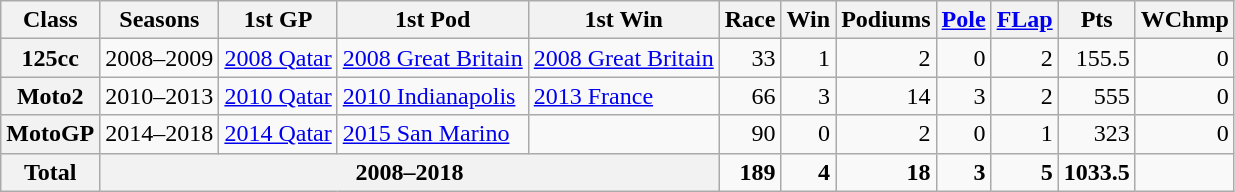<table class="wikitable" style="text-align:right;">
<tr>
<th>Class</th>
<th>Seasons</th>
<th>1st GP</th>
<th>1st Pod</th>
<th>1st Win</th>
<th>Race</th>
<th>Win</th>
<th>Podiums</th>
<th><a href='#'>Pole</a></th>
<th><a href='#'>FLap</a></th>
<th>Pts</th>
<th>WChmp</th>
</tr>
<tr>
<th>125cc</th>
<td>2008–2009</td>
<td style="text-align:left;"><a href='#'>2008 Qatar</a></td>
<td style="text-align:left;"><a href='#'>2008 Great Britain</a></td>
<td style="text-align:left;"><a href='#'>2008 Great Britain</a></td>
<td>33</td>
<td>1</td>
<td>2</td>
<td>0</td>
<td>2</td>
<td>155.5</td>
<td>0</td>
</tr>
<tr>
<th>Moto2</th>
<td>2010–2013</td>
<td style="text-align:left;"><a href='#'>2010 Qatar</a></td>
<td style="text-align:left;"><a href='#'>2010 Indianapolis</a></td>
<td style="text-align:left;"><a href='#'>2013 France</a></td>
<td>66</td>
<td>3</td>
<td>14</td>
<td>3</td>
<td>2</td>
<td>555</td>
<td>0</td>
</tr>
<tr>
<th>MotoGP</th>
<td>2014–2018</td>
<td style="text-align:left;"><a href='#'>2014 Qatar</a></td>
<td style="text-align:left;"><a href='#'>2015 San Marino</a></td>
<td style="text-align:left;"></td>
<td>90</td>
<td>0</td>
<td>2</td>
<td>0</td>
<td>1</td>
<td>323</td>
<td>0</td>
</tr>
<tr>
<th>Total</th>
<th colspan="4">2008–2018</th>
<td><strong>189</strong></td>
<td><strong>4</strong></td>
<td><strong>18</strong></td>
<td><strong>3</strong></td>
<td><strong>5</strong></td>
<td><strong>1033.5</strong></td>
<td></td>
</tr>
</table>
